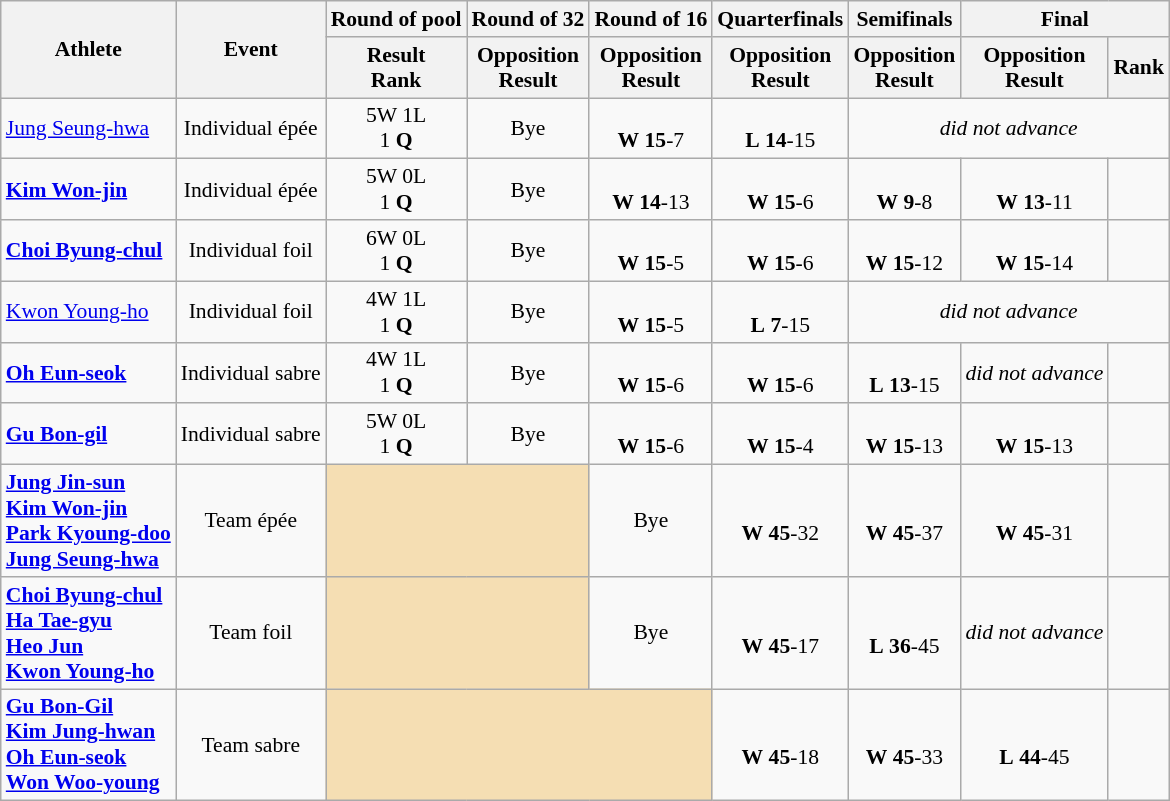<table class="wikitable" style="font-size:90%; text-align:center;">
<tr>
<th rowspan="2">Athlete</th>
<th rowspan="2">Event</th>
<th>Round of pool</th>
<th>Round of 32</th>
<th>Round of 16</th>
<th>Quarterfinals</th>
<th>Semifinals</th>
<th colspan="2">Final</th>
</tr>
<tr>
<th>Result<br>Rank</th>
<th>Opposition<br>Result</th>
<th>Opposition<br>Result</th>
<th>Opposition<br>Result</th>
<th>Opposition<br>Result</th>
<th>Opposition<br>Result</th>
<th>Rank</th>
</tr>
<tr>
<td align=left><a href='#'>Jung Seung-hwa</a></td>
<td>Individual épée</td>
<td>5W 1L <br> 1 <strong>Q</strong></td>
<td>Bye</td>
<td> <br> <strong>W</strong> <strong>15</strong>-7</td>
<td> <br> <strong>L</strong> <strong>14</strong>-15</td>
<td colspan=3><em>did not advance</em></td>
</tr>
<tr>
<td align=left><strong><a href='#'>Kim Won-jin</a></strong></td>
<td>Individual épée</td>
<td>5W 0L <br> 1 <strong>Q</strong></td>
<td>Bye</td>
<td> <br> <strong>W</strong> <strong>14</strong>-13</td>
<td> <br> <strong>W</strong> <strong>15</strong>-6</td>
<td> <br> <strong>W</strong> <strong>9</strong>-8</td>
<td> <br> <strong>W</strong> <strong>13</strong>-11</td>
<td></td>
</tr>
<tr>
<td align=left><strong><a href='#'>Choi Byung-chul</a></strong></td>
<td>Individual foil</td>
<td>6W 0L <br> 1 <strong>Q</strong></td>
<td>Bye</td>
<td> <br> <strong>W</strong> <strong>15</strong>-5</td>
<td> <br> <strong>W</strong> <strong>15</strong>-6</td>
<td> <br> <strong>W</strong> <strong>15</strong>-12</td>
<td> <br> <strong>W</strong> <strong>15</strong>-14</td>
<td></td>
</tr>
<tr>
<td align=left><a href='#'>Kwon Young-ho</a></td>
<td>Individual foil</td>
<td>4W 1L <br> 1 <strong>Q</strong></td>
<td>Bye</td>
<td> <br> <strong>W</strong> <strong>15</strong>-5</td>
<td> <br> <strong>L</strong> <strong>7</strong>-15</td>
<td colspan=3><em>did not advance</em></td>
</tr>
<tr>
<td align=left><strong><a href='#'>Oh Eun-seok</a></strong></td>
<td>Individual sabre</td>
<td>4W 1L <br> 1 <strong>Q</strong></td>
<td>Bye</td>
<td> <br> <strong>W</strong> <strong>15</strong>-6</td>
<td> <br> <strong>W</strong> <strong>15</strong>-6</td>
<td> <br> <strong>L</strong> <strong>13</strong>-15</td>
<td><em>did not advance</em></td>
<td></td>
</tr>
<tr>
<td align=left><strong><a href='#'>Gu Bon-gil</a></strong></td>
<td>Individual sabre</td>
<td>5W 0L <br> 1 <strong>Q</strong></td>
<td>Bye</td>
<td> <br> <strong>W</strong> <strong>15</strong>-6</td>
<td> <br> <strong>W</strong> <strong>15</strong>-4</td>
<td> <br> <strong>W</strong> <strong>15</strong>-13</td>
<td> <br> <strong>W</strong> <strong>15</strong>-13</td>
<td></td>
</tr>
<tr>
<td align=left><strong><a href='#'>Jung Jin-sun</a> <br> <a href='#'>Kim Won-jin</a> <br> <a href='#'>Park Kyoung-doo</a> <br> <a href='#'>Jung Seung-hwa</a></strong></td>
<td>Team épée</td>
<td colspan=2 bgcolor=wheat></td>
<td>Bye</td>
<td> <br> <strong>W</strong> <strong>45</strong>-32</td>
<td> <br> <strong>W</strong> <strong>45</strong>-37</td>
<td> <br> <strong>W</strong> <strong>45</strong>-31</td>
<td></td>
</tr>
<tr>
<td align=left><strong><a href='#'>Choi Byung-chul</a> <br> <a href='#'>Ha Tae-gyu</a> <br> <a href='#'>Heo Jun</a> <br> <a href='#'>Kwon Young-ho</a></strong></td>
<td>Team foil</td>
<td colspan=2 bgcolor=wheat></td>
<td>Bye</td>
<td> <br> <strong>W</strong> <strong>45</strong>-17</td>
<td> <br> <strong>L</strong> <strong>36</strong>-45</td>
<td><em>did not advance</em></td>
<td></td>
</tr>
<tr>
<td align=left><strong><a href='#'>Gu Bon-Gil</a> <br> <a href='#'>Kim Jung-hwan</a> <br> <a href='#'>Oh Eun-seok</a> <br> <a href='#'>Won Woo-young</a></strong></td>
<td>Team sabre</td>
<td colspan=3 bgcolor=wheat></td>
<td> <br> <strong>W</strong> <strong>45</strong>-18</td>
<td> <br> <strong>W</strong> <strong>45</strong>-33</td>
<td> <br> <strong>L</strong> <strong>44</strong>-45</td>
<td></td>
</tr>
</table>
